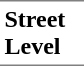<table border=0 cellspacing=0 cellpadding=3>
<tr>
<td style="border-bottom:solid 1px gray;border-top:solid 1px gray;" width=50 valign=top><strong>Street Level</strong></td>
</tr>
</table>
